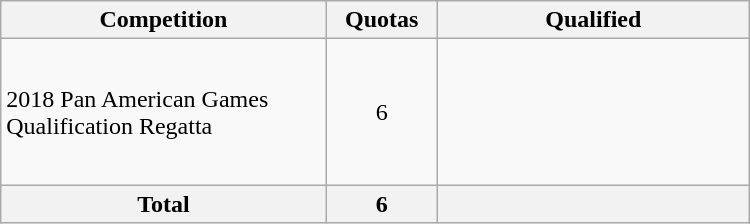<table class = "wikitable" width=500>
<tr>
<th width=300>Competition</th>
<th width=80>Quotas</th>
<th width=300>Qualified</th>
</tr>
<tr>
<td>2018 Pan American Games Qualification Regatta</td>
<td align="center">6</td>
<td><br><br><br><br><br></td>
</tr>
<tr>
<th>Total</th>
<th>6</th>
<th></th>
</tr>
</table>
